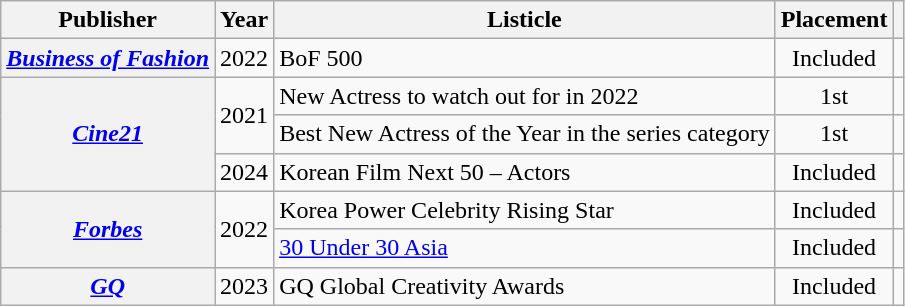<table class="wikitable plainrowheaders" style="text-align:center">
<tr>
<th scope="col">Publisher</th>
<th scope="col">Year</th>
<th scope="col">Listicle</th>
<th scope="col">Placement</th>
<th scope="col" class="unsortable"></th>
</tr>
<tr>
<th scope="row"><em><a href='#'>Business of Fashion</a></em></th>
<td>2022</td>
<td style="text-align:left">BoF 500</td>
<td>Included</td>
<td></td>
</tr>
<tr>
<th scope="row" rowspan="3"><em><a href='#'>Cine21</a></em></th>
<td rowspan="2">2021</td>
<td style="text-align:left">New Actress to watch out for in 2022</td>
<td>1st</td>
<td></td>
</tr>
<tr>
<td style="text-align:left">Best New Actress of the Year in the series category</td>
<td>1st</td>
<td></td>
</tr>
<tr>
<td>2024</td>
<td style="text-align:left">Korean Film Next 50 – Actors</td>
<td>Included</td>
<td></td>
</tr>
<tr>
<th scope="row" rowspan="2"><em><a href='#'>Forbes</a></em></th>
<td rowspan="2">2022</td>
<td style="text-align:left">Korea Power Celebrity Rising Star</td>
<td>Included</td>
<td></td>
</tr>
<tr>
<td style="text-align:left"><a href='#'>30 Under 30 Asia</a></td>
<td>Included</td>
<td></td>
</tr>
<tr>
<th scope="row"><em><a href='#'>GQ</a></em></th>
<td>2023</td>
<td style="text-align:left">GQ Global Creativity Awards</td>
<td>Included</td>
<td></td>
</tr>
</table>
